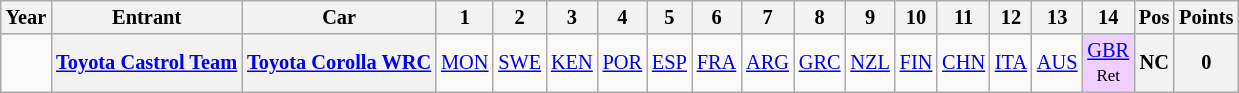<table class="wikitable" style="text-align:center; font-size:85%;">
<tr>
<th>Year</th>
<th>Entrant</th>
<th>Car</th>
<th>1</th>
<th>2</th>
<th>3</th>
<th>4</th>
<th>5</th>
<th>6</th>
<th>7</th>
<th>8</th>
<th>9</th>
<th>10</th>
<th>11</th>
<th>12</th>
<th>13</th>
<th>14</th>
<th>Pos</th>
<th>Points</th>
</tr>
<tr>
<td></td>
<th nowrap><a href='#'>Toyota Castrol Team</a></th>
<th nowrap><a href='#'>Toyota Corolla WRC</a></th>
<td><a href='#'>MON</a></td>
<td><a href='#'>SWE</a></td>
<td><a href='#'>KEN</a></td>
<td><a href='#'>POR</a></td>
<td><a href='#'>ESP</a></td>
<td><a href='#'>FRA</a></td>
<td><a href='#'>ARG</a></td>
<td><a href='#'>GRC</a></td>
<td><a href='#'>NZL</a></td>
<td><a href='#'>FIN</a></td>
<td><a href='#'>CHN</a></td>
<td><a href='#'>ITA</a></td>
<td><a href='#'>AUS</a></td>
<td style="background:#EFCFFF;"><a href='#'>GBR</a><br><small>Ret</small></td>
<th>NC</th>
<th>0</th>
</tr>
</table>
